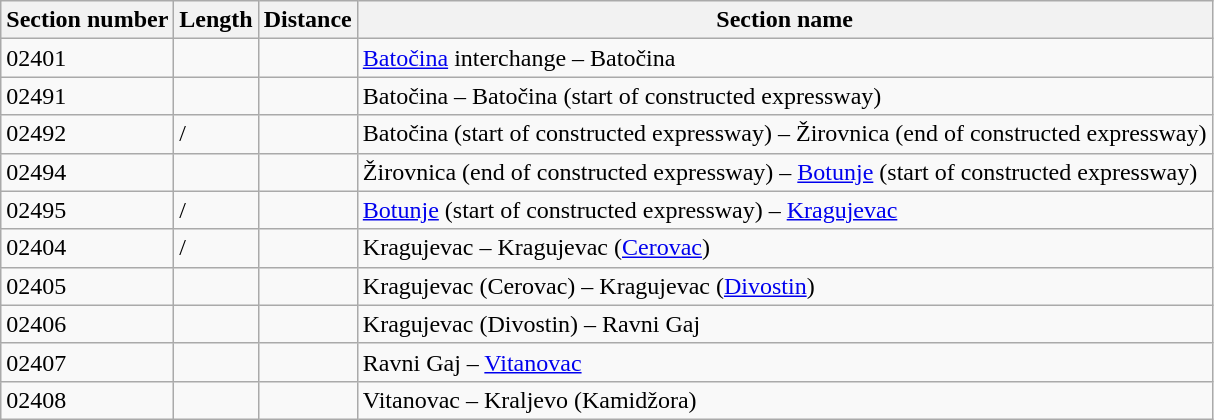<table class="wikitable">
<tr>
<th>Section number</th>
<th>Length</th>
<th>Distance</th>
<th>Section name</th>
</tr>
<tr>
<td>02401</td>
<td></td>
<td></td>
<td><a href='#'>Batočina</a> interchange – Batočina</td>
</tr>
<tr>
<td>02491</td>
<td></td>
<td></td>
<td>Batočina – Batočina (start of constructed expressway)</td>
</tr>
<tr>
<td>02492</td>
<td>/</td>
<td></td>
<td>Batočina (start of constructed expressway) – Žirovnica (end of constructed expressway)</td>
</tr>
<tr>
<td>02494</td>
<td></td>
<td></td>
<td>Žirovnica (end of constructed expressway) – <a href='#'>Botunje</a> (start of constructed expressway)</td>
</tr>
<tr>
<td>02495</td>
<td>/</td>
<td></td>
<td><a href='#'>Botunje</a> (start of constructed expressway) – <a href='#'>Kragujevac</a></td>
</tr>
<tr>
<td>02404</td>
<td>/</td>
<td></td>
<td>Kragujevac – Kragujevac (<a href='#'>Cerovac</a>)</td>
</tr>
<tr>
<td>02405</td>
<td></td>
<td></td>
<td>Kragujevac (Cerovac) – Kragujevac (<a href='#'>Divostin</a>)</td>
</tr>
<tr>
<td>02406</td>
<td></td>
<td></td>
<td>Kragujevac (Divostin) – Ravni Gaj</td>
</tr>
<tr>
<td>02407</td>
<td></td>
<td></td>
<td>Ravni Gaj – <a href='#'>Vitanovac</a></td>
</tr>
<tr>
<td>02408</td>
<td></td>
<td></td>
<td>Vitanovac – Kraljevo (Kamidžora)</td>
</tr>
</table>
